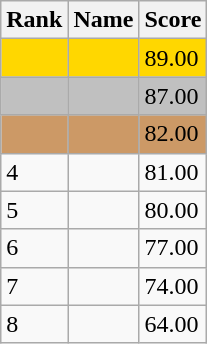<table class="wikitable">
<tr>
<th>Rank</th>
<th>Name</th>
<th>Score</th>
</tr>
<tr style="background:gold;">
<td></td>
<td></td>
<td>89.00</td>
</tr>
<tr style="background:silver;">
<td></td>
<td></td>
<td>87.00</td>
</tr>
<tr style="background:#cc9966;">
<td></td>
<td></td>
<td>82.00</td>
</tr>
<tr>
<td>4</td>
<td></td>
<td>81.00</td>
</tr>
<tr>
<td>5</td>
<td></td>
<td>80.00</td>
</tr>
<tr>
<td>6</td>
<td></td>
<td>77.00</td>
</tr>
<tr>
<td>7</td>
<td></td>
<td>74.00</td>
</tr>
<tr>
<td>8</td>
<td></td>
<td>64.00</td>
</tr>
</table>
